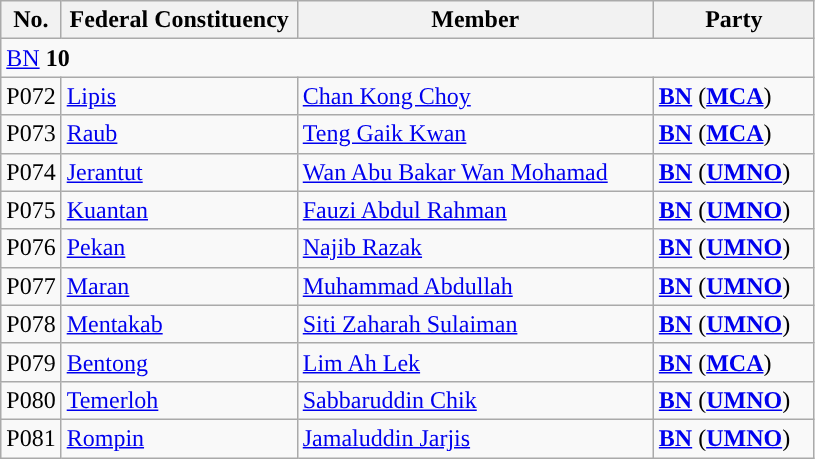<table class="wikitable sortable">
<tr>
<th style="width:30px;">No.</th>
<th style="width:150px;">Federal Constituency</th>
<th style="width:230px;">Member</th>
<th style="width:100px;">Party</th>
</tr>
<tr>
<td colspan="4"><a href='#'>BN</a> <strong>10</strong></td>
</tr>
<tr>
<td>P072</td>
<td><a href='#'>Lipis</a></td>
<td><a href='#'>Chan Kong Choy</a></td>
<td><strong><a href='#'>BN</a></strong> (<strong><a href='#'>MCA</a></strong>)</td>
</tr>
<tr>
<td>P073</td>
<td><a href='#'>Raub</a></td>
<td><a href='#'>Teng Gaik Kwan</a></td>
<td><strong><a href='#'>BN</a></strong> (<strong><a href='#'>MCA</a></strong>)</td>
</tr>
<tr>
<td>P074</td>
<td><a href='#'>Jerantut</a></td>
<td><a href='#'>Wan Abu Bakar Wan Mohamad</a></td>
<td><strong><a href='#'>BN</a></strong> (<strong><a href='#'>UMNO</a></strong>)</td>
</tr>
<tr>
<td>P075</td>
<td><a href='#'>Kuantan</a></td>
<td><a href='#'>Fauzi Abdul Rahman</a></td>
<td><strong><a href='#'>BN</a></strong> (<strong><a href='#'>UMNO</a></strong>)</td>
</tr>
<tr>
<td>P076</td>
<td><a href='#'>Pekan</a></td>
<td><a href='#'>Najib Razak</a></td>
<td><strong><a href='#'>BN</a></strong> (<strong><a href='#'>UMNO</a></strong>)</td>
</tr>
<tr>
<td>P077</td>
<td><a href='#'>Maran</a></td>
<td><a href='#'>Muhammad Abdullah</a></td>
<td><strong><a href='#'>BN</a></strong> (<strong><a href='#'>UMNO</a></strong>)</td>
</tr>
<tr>
<td>P078</td>
<td><a href='#'>Mentakab</a></td>
<td><a href='#'>Siti Zaharah Sulaiman</a></td>
<td><strong><a href='#'>BN</a></strong> (<strong><a href='#'>UMNO</a></strong>)</td>
</tr>
<tr>
<td>P079</td>
<td><a href='#'>Bentong</a></td>
<td><a href='#'>Lim Ah Lek</a></td>
<td><strong><a href='#'>BN</a></strong> (<strong><a href='#'>MCA</a></strong>)</td>
</tr>
<tr>
<td>P080</td>
<td><a href='#'>Temerloh</a></td>
<td><a href='#'>Sabbaruddin Chik</a></td>
<td><strong><a href='#'>BN</a></strong> (<strong><a href='#'>UMNO</a></strong>)</td>
</tr>
<tr>
<td>P081</td>
<td><a href='#'>Rompin</a></td>
<td><a href='#'>Jamaluddin Jarjis</a></td>
<td><strong><a href='#'>BN</a></strong> (<strong><a href='#'>UMNO</a></strong>)</td>
</tr>
</table>
